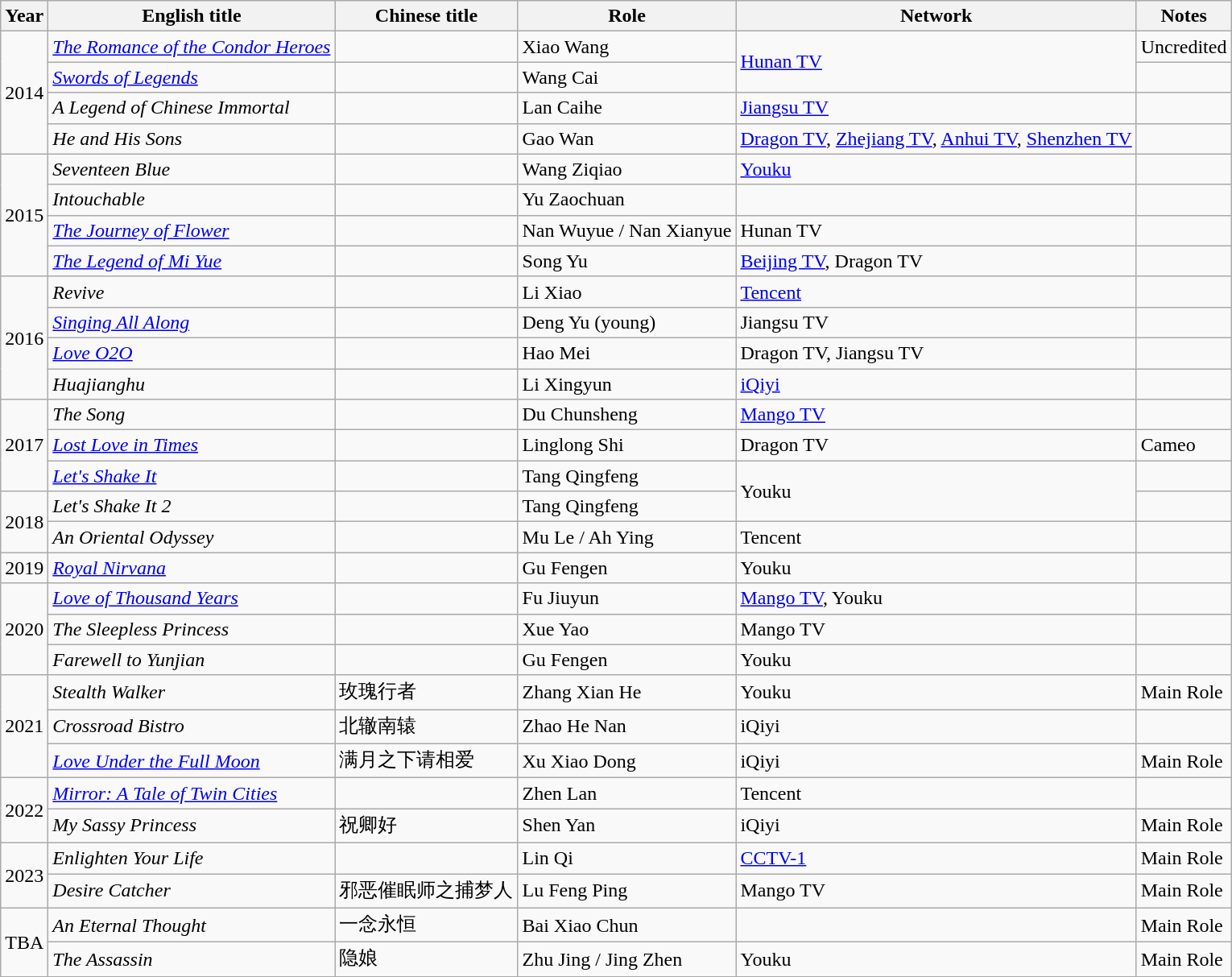<table class="wikitable">
<tr>
<th>Year</th>
<th>English title</th>
<th>Chinese title</th>
<th>Role</th>
<th>Network</th>
<th>Notes</th>
</tr>
<tr>
<td rowspan=4>2014</td>
<td><em><a href='#'>The Romance of the Condor Heroes</a></em></td>
<td></td>
<td>Xiao Wang</td>
<td rowspan=2><a href='#'>Hunan TV</a></td>
<td>Uncredited</td>
</tr>
<tr>
<td><em><a href='#'>Swords of Legends</a></em></td>
<td></td>
<td>Wang Cai</td>
<td></td>
</tr>
<tr>
<td><em>A Legend of Chinese Immortal</em></td>
<td></td>
<td>Lan Caihe</td>
<td><a href='#'>Jiangsu TV</a></td>
<td></td>
</tr>
<tr>
<td><em>He and His Sons</em></td>
<td></td>
<td>Gao Wan</td>
<td><a href='#'>Dragon TV</a>, <a href='#'>Zhejiang TV</a>, <a href='#'>Anhui TV</a>, <a href='#'>Shenzhen TV</a></td>
<td></td>
</tr>
<tr>
<td rowspan=4>2015</td>
<td><em>Seventeen Blue</em></td>
<td></td>
<td>Wang Ziqiao</td>
<td><a href='#'>Youku</a></td>
<td></td>
</tr>
<tr>
<td><em>Intouchable</em></td>
<td></td>
<td>Yu Zaochuan</td>
<td></td>
<td></td>
</tr>
<tr>
<td><em><a href='#'>The Journey of Flower</a></em></td>
<td></td>
<td>Nan Wuyue / Nan Xianyue</td>
<td>Hunan TV</td>
<td></td>
</tr>
<tr>
<td><em><a href='#'>The Legend of Mi Yue</a></em></td>
<td></td>
<td>Song Yu</td>
<td><a href='#'>Beijing TV</a>, Dragon TV</td>
<td></td>
</tr>
<tr>
<td rowspan=4>2016</td>
<td><em>Revive</em></td>
<td></td>
<td>Li Xiao</td>
<td><a href='#'>Tencent</a></td>
<td></td>
</tr>
<tr>
<td><em><a href='#'>Singing All Along</a></em></td>
<td></td>
<td>Deng Yu (young)</td>
<td>Jiangsu TV</td>
<td></td>
</tr>
<tr>
<td><em><a href='#'>Love O2O</a></em></td>
<td></td>
<td>Hao Mei</td>
<td>Dragon TV, Jiangsu TV</td>
<td></td>
</tr>
<tr>
<td><em>Huajianghu</em></td>
<td></td>
<td>Li Xingyun</td>
<td><a href='#'>iQiyi</a></td>
<td></td>
</tr>
<tr>
<td rowspan=3>2017</td>
<td><em>The Song</em></td>
<td></td>
<td>Du Chunsheng</td>
<td><a href='#'>Mango TV</a></td>
<td></td>
</tr>
<tr>
<td><em><a href='#'>Lost Love in Times</a></em></td>
<td></td>
<td>Linglong Shi</td>
<td>Dragon TV</td>
<td>Cameo</td>
</tr>
<tr>
<td><em><a href='#'>Let's Shake It</a></em></td>
<td></td>
<td>Tang Qingfeng</td>
<td rowspan=2>Youku</td>
<td></td>
</tr>
<tr>
<td rowspan=2>2018</td>
<td><em>Let's Shake It 2</em></td>
<td></td>
<td>Tang Qingfeng</td>
<td></td>
</tr>
<tr>
<td><em>An Oriental Odyssey</em></td>
<td></td>
<td>Mu Le / Ah Ying</td>
<td>Tencent</td>
<td></td>
</tr>
<tr>
<td>2019</td>
<td><em><a href='#'>Royal Nirvana</a></em></td>
<td></td>
<td>Gu Fengen</td>
<td>Youku</td>
<td></td>
</tr>
<tr>
<td rowspan=3>2020</td>
<td><em><a href='#'>Love of Thousand Years</a></em></td>
<td></td>
<td>Fu Jiuyun</td>
<td><a href='#'>Mango TV</a>, Youku</td>
<td></td>
</tr>
<tr>
<td><em>The Sleepless Princess</em></td>
<td></td>
<td>Xue Yao</td>
<td>Mango TV</td>
<td></td>
</tr>
<tr>
<td><em>Farewell to Yunjian</em></td>
<td></td>
<td>Gu Fengen</td>
<td>Youku</td>
<td></td>
</tr>
<tr>
<td rowspan=3>2021</td>
<td><em>Stealth Walker</em></td>
<td>玫瑰行者</td>
<td>Zhang Xian He</td>
<td>Youku</td>
<td> Main Role</td>
</tr>
<tr>
<td><em>Crossroad Bistro</em></td>
<td>北辙南辕</td>
<td>Zhao He Nan</td>
<td>iQiyi</td>
<td></td>
</tr>
<tr>
<td><em><a href='#'>Love Under the Full Moon</a></em></td>
<td>满月之下请相爱</td>
<td>Xu Xiao Dong</td>
<td>iQiyi</td>
<td>Main Role</td>
</tr>
<tr>
<td rowspan=2>2022</td>
<td><em><a href='#'>Mirror: A Tale of Twin Cities</a></em></td>
<td></td>
<td>Zhen Lan</td>
<td>Tencent</td>
<td></td>
</tr>
<tr>
<td><em>My Sassy Princess</em></td>
<td>祝卿好</td>
<td>Shen Yan</td>
<td>iQiyi</td>
<td>Main Role</td>
</tr>
<tr>
<td rowspan="2">2023</td>
<td><em>Enlighten Your Life</em></td>
<td></td>
<td>Lin Qi</td>
<td><a href='#'>CCTV-1</a></td>
<td>Main Role</td>
</tr>
<tr>
<td><em>Desire Catcher</em></td>
<td>邪恶催眠师之捕梦人</td>
<td>Lu Feng Ping</td>
<td>Mango TV</td>
<td>Main Role</td>
</tr>
<tr>
<td rowspan="2">TBA</td>
<td><em>An Eternal Thought</em></td>
<td>一念永恒</td>
<td>Bai Xiao Chun</td>
<td></td>
<td>Main Role</td>
</tr>
<tr>
<td><em>The Assassin</em></td>
<td>隐娘</td>
<td>Zhu Jing / Jing Zhen</td>
<td>Youku</td>
<td>Main Role</td>
</tr>
<tr>
</tr>
</table>
